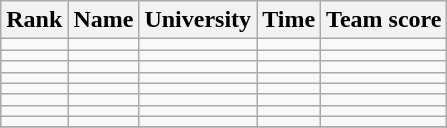<table class="wikitable sortable" style="text-align:center">
<tr>
<th>Rank</th>
<th>Name</th>
<th>University</th>
<th>Time</th>
<th>Team score</th>
</tr>
<tr>
<td></td>
<td align=left></td>
<td align="left"></td>
<td></td>
<td></td>
</tr>
<tr>
<td></td>
<td align=left></td>
<td align="left"></td>
<td></td>
<td></td>
</tr>
<tr>
<td></td>
<td align=left></td>
<td align="left"></td>
<td></td>
<td></td>
</tr>
<tr>
<td></td>
<td align=left></td>
<td align="left"></td>
<td></td>
<td></td>
</tr>
<tr>
<td></td>
<td align=left></td>
<td align="left"></td>
<td></td>
<td></td>
</tr>
<tr>
<td></td>
<td align=left></td>
<td align="left"></td>
<td></td>
<td></td>
</tr>
<tr>
<td></td>
<td align=left></td>
<td align="left"></td>
<td></td>
<td></td>
</tr>
<tr>
<td></td>
<td align=left></td>
<td align="left"></td>
<td></td>
<td></td>
</tr>
<tr>
</tr>
</table>
